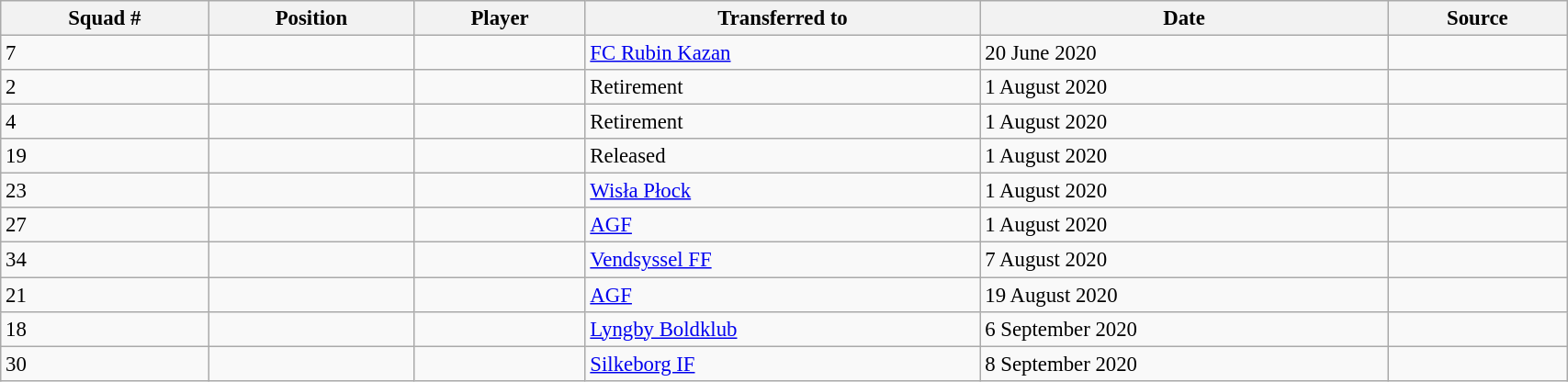<table class="wikitable sortable" style="width:90%; text-align:center; font-size:95%; text-align:left;">
<tr>
<th>Squad #</th>
<th>Position</th>
<th>Player</th>
<th>Transferred to</th>
<th>Date</th>
<th>Source</th>
</tr>
<tr>
<td>7</td>
<td></td>
<td></td>
<td> <a href='#'>FC Rubin Kazan</a></td>
<td>20 June 2020</td>
<td></td>
</tr>
<tr>
<td>2</td>
<td></td>
<td></td>
<td>Retirement</td>
<td>1 August 2020</td>
<td></td>
</tr>
<tr>
<td>4</td>
<td></td>
<td></td>
<td>Retirement</td>
<td>1 August 2020</td>
<td></td>
</tr>
<tr>
<td>19</td>
<td></td>
<td></td>
<td>Released</td>
<td>1 August 2020</td>
<td></td>
</tr>
<tr>
<td>23</td>
<td></td>
<td></td>
<td> <a href='#'>Wisła Płock</a></td>
<td>1 August 2020</td>
<td></td>
</tr>
<tr>
<td>27</td>
<td></td>
<td></td>
<td> <a href='#'>AGF</a></td>
<td>1 August 2020</td>
<td></td>
</tr>
<tr>
<td>34</td>
<td></td>
<td></td>
<td> <a href='#'>Vendsyssel FF</a></td>
<td>7 August 2020</td>
<td></td>
</tr>
<tr>
<td>21</td>
<td></td>
<td></td>
<td> <a href='#'>AGF</a></td>
<td>19 August 2020</td>
<td></td>
</tr>
<tr>
<td>18</td>
<td></td>
<td></td>
<td> <a href='#'>Lyngby Boldklub</a></td>
<td>6 September 2020</td>
<td></td>
</tr>
<tr>
<td>30</td>
<td></td>
<td></td>
<td> <a href='#'>Silkeborg IF</a></td>
<td>8 September 2020</td>
<td></td>
</tr>
</table>
